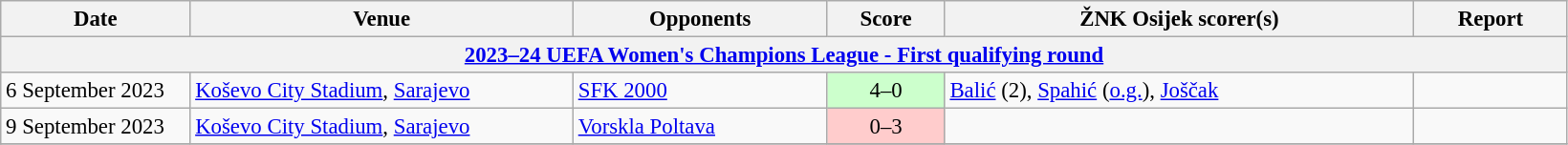<table class="wikitable" style="font-size:95%;">
<tr>
<th width=125>Date</th>
<th width=260>Venue</th>
<th width=170>Opponents</th>
<th width= 75>Score</th>
<th width=320>ŽNK Osijek scorer(s)</th>
<th width=100>Report</th>
</tr>
<tr>
<th colspan=7><a href='#'>2023–24 UEFA Women's Champions League - First qualifying round</a></th>
</tr>
<tr>
<td>6 September 2023</td>
<td><a href='#'>Koševo City Stadium</a>, <a href='#'>Sarajevo</a></td>
<td> <a href='#'>SFK 2000</a></td>
<td align=center bgcolor=#CCFFCC>4–0</td>
<td><a href='#'>Balić</a> (2), <a href='#'>Spahić</a> (<a href='#'>o.g.</a>), <a href='#'>Joščak</a></td>
<td></td>
</tr>
<tr>
<td>9 September 2023</td>
<td><a href='#'>Koševo City Stadium</a>, <a href='#'>Sarajevo</a></td>
<td> <a href='#'>Vorskla Poltava</a></td>
<td align="center" bgcolor="#FFCCCC">0–3</td>
<td></td>
<td></td>
</tr>
<tr>
</tr>
</table>
